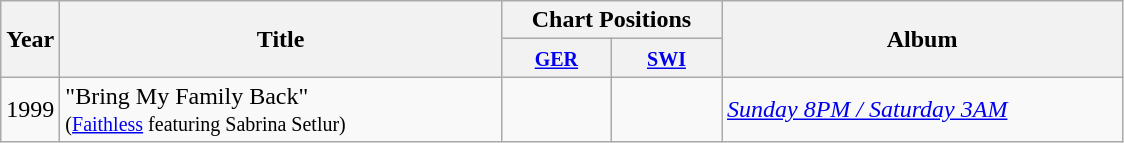<table class="wikitable">
<tr>
<th width="28" rowspan="2"><strong>Year</strong></th>
<th width="287" rowspan="2"><strong>Title</strong></th>
<th colspan="2"><strong>Chart Positions</strong></th>
<th width="260" rowspan="2"><strong>Album</strong></th>
</tr>
<tr>
<th width="66"><small><a href='#'>GER</a></small></th>
<th width="66"><small><a href='#'>SWI</a></small></th>
</tr>
<tr>
<td>1999</td>
<td>"Bring My Family Back" <br><small>(<a href='#'>Faithless</a> featuring Sabrina Setlur)</small></td>
<td></td>
<td></td>
<td><em><a href='#'>Sunday 8PM / Saturday 3AM</a></em></td>
</tr>
</table>
